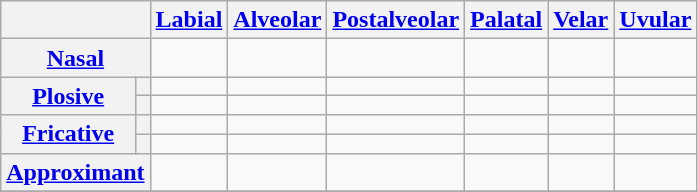<table class="wikitable" style=text-align:center>
<tr>
<th colspan=2></th>
<th scope="col"><a href='#'>Labial</a></th>
<th scope="col"><a href='#'>Alveolar</a></th>
<th scope="col"><a href='#'>Postalveolar</a></th>
<th scope="col"><a href='#'>Palatal</a></th>
<th scope="col"><a href='#'>Velar</a></th>
<th scope="col"><a href='#'>Uvular</a></th>
</tr>
<tr>
<th colspan=2><a href='#'>Nasal</a></th>
<td></td>
<td></td>
<td></td>
<td></td>
<td></td>
<td></td>
</tr>
<tr>
<th rowspan=2><a href='#'>Plosive</a></th>
<th></th>
<td></td>
<td></td>
<td></td>
<td></td>
<td></td>
<td></td>
</tr>
<tr>
<th></th>
<td></td>
<td></td>
<td></td>
<td></td>
<td></td>
<td></td>
</tr>
<tr>
<th rowspan=2><a href='#'>Fricative</a></th>
<th></th>
<td></td>
<td></td>
<td> </td>
<td></td>
<td></td>
<td> </td>
</tr>
<tr>
<th></th>
<td></td>
<td></td>
<td> </td>
<td></td>
<td></td>
<td> </td>
</tr>
<tr>
<th colspan=2><a href='#'>Approximant</a></th>
<td> </td>
<td></td>
<td></td>
<td></td>
<td></td>
<td></td>
</tr>
<tr>
</tr>
</table>
